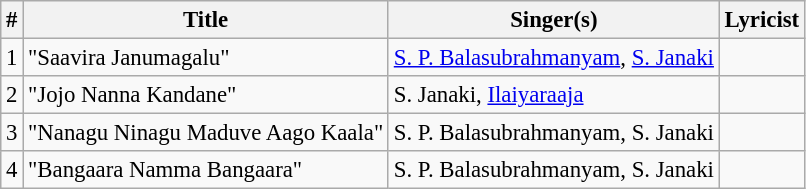<table class="wikitable" style="font-size:95%;">
<tr>
<th>#</th>
<th>Title</th>
<th>Singer(s)</th>
<th>Lyricist</th>
</tr>
<tr>
<td>1</td>
<td>"Saavira Janumagalu"</td>
<td><a href='#'>S. P. Balasubrahmanyam</a>, <a href='#'>S. Janaki</a></td>
<td></td>
</tr>
<tr>
<td>2</td>
<td>"Jojo Nanna Kandane"</td>
<td>S. Janaki, <a href='#'>Ilaiyaraaja</a></td>
<td></td>
</tr>
<tr>
<td>3</td>
<td>"Nanagu Ninagu Maduve Aago Kaala"</td>
<td>S. P. Balasubrahmanyam, S. Janaki</td>
<td></td>
</tr>
<tr>
<td>4</td>
<td>"Bangaara Namma Bangaara"</td>
<td>S. P. Balasubrahmanyam, S. Janaki</td>
<td></td>
</tr>
</table>
